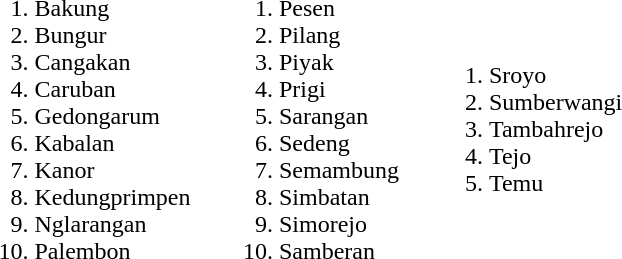<table class=style="margin:0 auto; background:none;">
<tr>
<td style="padding-right:0;"><br><ol>
<li>Bakung</li>
<li>Bungur</li>
<li>Cangakan</li>
<li>Caruban</li>
<li>Gedongarum</li>
<li>Kabalan</li>
<li>Kanor</li>
<li>Kedungprimpen</li>
<li>Nglarangan</li>
<li>Palembon</li>
</ol></td>
<td style=class="toccolours"></td>
<td></td>
<td></td>
<td></td>
<td><br><ol>
<li>Pesen</li>
<li>Pilang</li>
<li>Piyak</li>
<li>Prigi</li>
<li>Sarangan</li>
<li>Sedeng</li>
<li>Semambung</li>
<li>Simbatan</li>
<li>Simorejo</li>
<li>Samberan</li>
</ol></td>
<td style=class="toccolours"></td>
<td></td>
<td></td>
<td></td>
<td><br><ol>
<li>Sroyo</li>
<li>Sumberwangi</li>
<li>Tambahrejo</li>
<li>Tejo</li>
<li>Temu</li>
</ol></td>
</tr>
</table>
